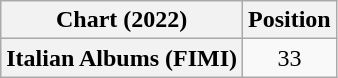<table class="wikitable sortable plainrowheaders" style="text-align:center">
<tr>
<th scope="col">Chart (2022)</th>
<th scope="col">Position</th>
</tr>
<tr>
<th scope="row">Italian Albums (FIMI)</th>
<td>33</td>
</tr>
</table>
